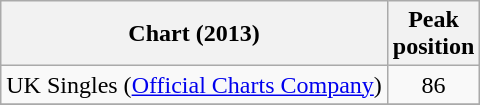<table class="wikitable sortable plainrowheaders">
<tr>
<th scope="col">Chart (2013)</th>
<th scope="col">Peak<br>position</th>
</tr>
<tr>
<td>UK Singles (<a href='#'>Official Charts Company</a>)</td>
<td style="text-align:center;">86</td>
</tr>
<tr>
</tr>
</table>
